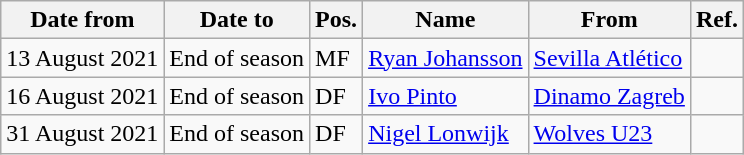<table class="wikitable">
<tr>
<th>Date from</th>
<th>Date to</th>
<th>Pos.</th>
<th>Name</th>
<th>From</th>
<th>Ref.</th>
</tr>
<tr>
<td>13 August 2021</td>
<td>End of season</td>
<td>MF</td>
<td><a href='#'>Ryan Johansson</a></td>
<td><a href='#'>Sevilla Atlético</a></td>
<td></td>
</tr>
<tr>
<td>16 August 2021</td>
<td>End of season</td>
<td>DF</td>
<td><a href='#'>Ivo Pinto</a></td>
<td><a href='#'>Dinamo Zagreb</a></td>
<td></td>
</tr>
<tr>
<td>31 August 2021</td>
<td>End of season</td>
<td>DF</td>
<td><a href='#'>Nigel Lonwijk</a></td>
<td><a href='#'>Wolves U23</a></td>
<td></td>
</tr>
</table>
